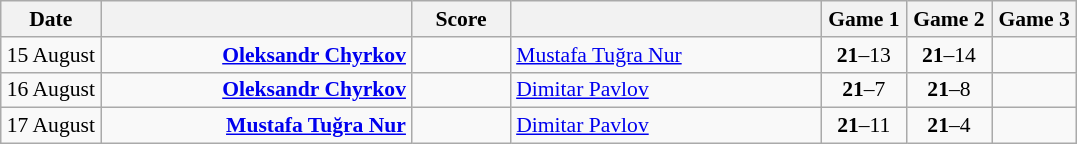<table class="wikitable" style="text-align: center; font-size:90% ">
<tr>
<th width="60">Date</th>
<th align="right" width="200"></th>
<th width="60">Score</th>
<th align="left" width="200"></th>
<th width="50">Game 1</th>
<th width="50">Game 2</th>
<th width="50">Game 3</th>
</tr>
<tr>
<td>15 August</td>
<td align="right"><strong><a href='#'>Oleksandr Chyrkov</a> </strong></td>
<td align="center"></td>
<td align="left"> <a href='#'>Mustafa Tuğra Nur</a></td>
<td><strong>21</strong>–13</td>
<td><strong>21</strong>–14</td>
<td></td>
</tr>
<tr>
<td>16 August</td>
<td align="right"><strong><a href='#'>Oleksandr Chyrkov</a> </strong></td>
<td align="center"></td>
<td align="left"> <a href='#'>Dimitar Pavlov</a></td>
<td><strong>21</strong>–7</td>
<td><strong>21</strong>–8</td>
<td></td>
</tr>
<tr>
<td>17 August</td>
<td align="right"><strong><a href='#'>Mustafa Tuğra Nur</a> </strong></td>
<td align="center"></td>
<td align="left"> <a href='#'>Dimitar Pavlov</a></td>
<td><strong>21</strong>–11</td>
<td><strong>21</strong>–4</td>
<td></td>
</tr>
</table>
